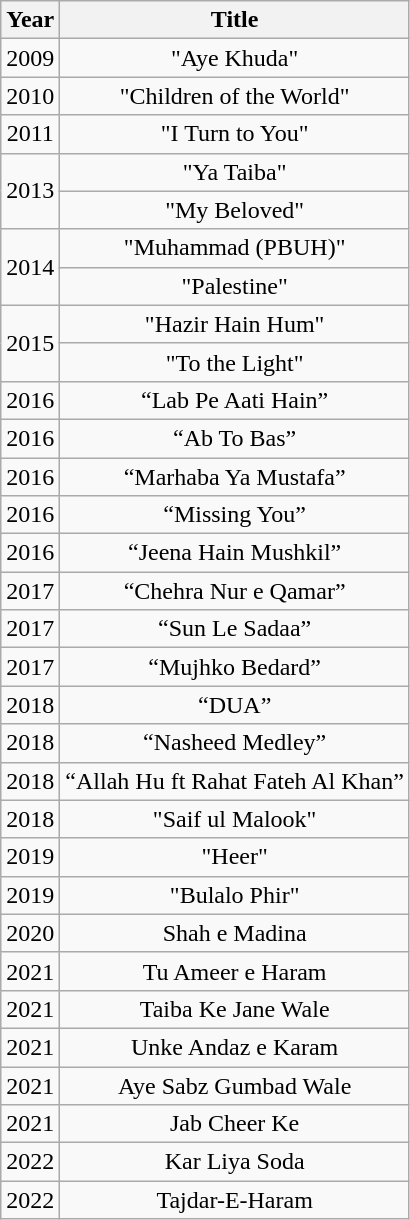<table class="wikitable sortable" style="text-align:center;" border="1">
<tr>
<th>Year</th>
<th>Title</th>
</tr>
<tr>
<td rowspan="1">2009</td>
<td>"Aye Khuda"</td>
</tr>
<tr>
<td rowspan="1">2010</td>
<td>"Children of the World"</td>
</tr>
<tr>
<td rowspan="1">2011</td>
<td>"I Turn to You"</td>
</tr>
<tr>
<td rowspan="2">2013</td>
<td>"Ya Taiba"</td>
</tr>
<tr>
<td>"My Beloved"</td>
</tr>
<tr>
<td rowspan="2">2014</td>
<td>"Muhammad (PBUH)"</td>
</tr>
<tr>
<td>"Palestine"</td>
</tr>
<tr>
<td rowspan="2">2015</td>
<td>"Hazir Hain Hum"</td>
</tr>
<tr>
<td>"To the Light"</td>
</tr>
<tr>
<td>2016</td>
<td>“Lab Pe Aati Hain”</td>
</tr>
<tr>
<td>2016</td>
<td>“Ab To Bas”</td>
</tr>
<tr>
<td>2016</td>
<td>“Marhaba Ya Mustafa”</td>
</tr>
<tr>
<td>2016</td>
<td>“Missing You”</td>
</tr>
<tr>
<td>2016</td>
<td>“Jeena Hain Mushkil”</td>
</tr>
<tr>
<td>2017</td>
<td>“Chehra Nur e Qamar”</td>
</tr>
<tr>
<td>2017</td>
<td>“Sun Le Sadaa”</td>
</tr>
<tr>
<td>2017</td>
<td>“Mujhko Bedard”</td>
</tr>
<tr>
<td>2018</td>
<td>“DUA”</td>
</tr>
<tr>
<td>2018</td>
<td>“Nasheed Medley”</td>
</tr>
<tr>
<td>2018</td>
<td>“Allah Hu ft Rahat Fateh Al Khan”</td>
</tr>
<tr>
<td>2018</td>
<td>"Saif ul Malook"</td>
</tr>
<tr>
<td>2019</td>
<td>"Heer"</td>
</tr>
<tr>
<td>2019</td>
<td>"Bulalo Phir"</td>
</tr>
<tr>
<td>2020</td>
<td>Shah e Madina</td>
</tr>
<tr>
<td>2021</td>
<td>Tu Ameer e Haram</td>
</tr>
<tr>
<td>2021</td>
<td>Taiba Ke Jane Wale</td>
</tr>
<tr>
<td>2021</td>
<td>Unke Andaz e Karam</td>
</tr>
<tr>
<td>2021</td>
<td>Aye Sabz Gumbad Wale</td>
</tr>
<tr>
<td>2021</td>
<td>Jab Cheer Ke</td>
</tr>
<tr>
<td>2022</td>
<td>Kar Liya Soda</td>
</tr>
<tr>
<td>2022</td>
<td>Tajdar-E-Haram</td>
</tr>
</table>
